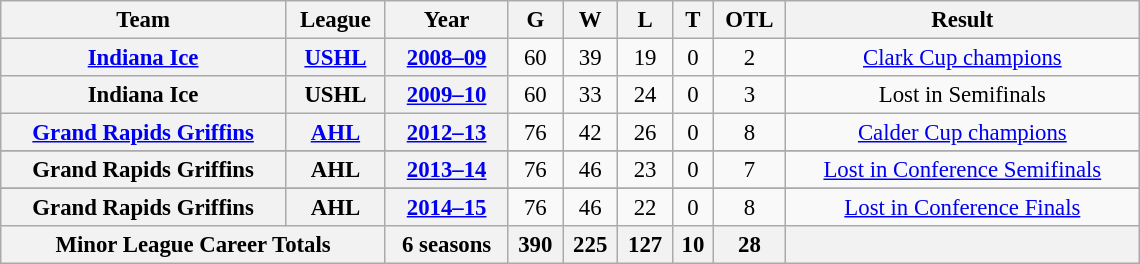<table class="wikitable" style="font-size: 95%; text-align:center; width:50em;">
<tr>
<th>Team</th>
<th>League</th>
<th>Year</th>
<th>G</th>
<th>W</th>
<th>L</th>
<th>T</th>
<th>OTL</th>
<th>Result</th>
</tr>
<tr>
<th><a href='#'>Indiana Ice</a></th>
<th><a href='#'>USHL</a></th>
<th><a href='#'>2008–09</a></th>
<td>60</td>
<td>39</td>
<td>19</td>
<td>0</td>
<td>2</td>
<td><a href='#'>Clark Cup champions</a></td>
</tr>
<tr>
<th>Indiana Ice</th>
<th>USHL</th>
<th><a href='#'>2009–10</a></th>
<td>60</td>
<td>33</td>
<td>24</td>
<td>0</td>
<td>3</td>
<td>Lost in Semifinals</td>
</tr>
<tr>
<th><a href='#'>Grand Rapids Griffins</a></th>
<th><a href='#'>AHL</a></th>
<th><a href='#'>2012–13</a></th>
<td>76</td>
<td>42</td>
<td>26</td>
<td>0</td>
<td>8</td>
<td><a href='#'>Calder Cup champions</a></td>
</tr>
<tr>
</tr>
<tr>
<th>Grand Rapids Griffins</th>
<th>AHL</th>
<th><a href='#'>2013–14</a></th>
<td>76</td>
<td>46</td>
<td>23</td>
<td>0</td>
<td>7</td>
<td><a href='#'>Lost in Conference Semifinals</a></td>
</tr>
<tr>
</tr>
<tr>
<th>Grand Rapids Griffins</th>
<th>AHL</th>
<th><a href='#'>2014–15</a></th>
<td>76</td>
<td>46</td>
<td>22</td>
<td>0</td>
<td>8</td>
<td><a href='#'>Lost in Conference Finals</a></td>
</tr>
<tr>
<th colspan=2>Minor League Career Totals</th>
<th>6 seasons</th>
<th>390</th>
<th>225</th>
<th>127</th>
<th>10</th>
<th>28</th>
<th colspan=3></th>
</tr>
</table>
